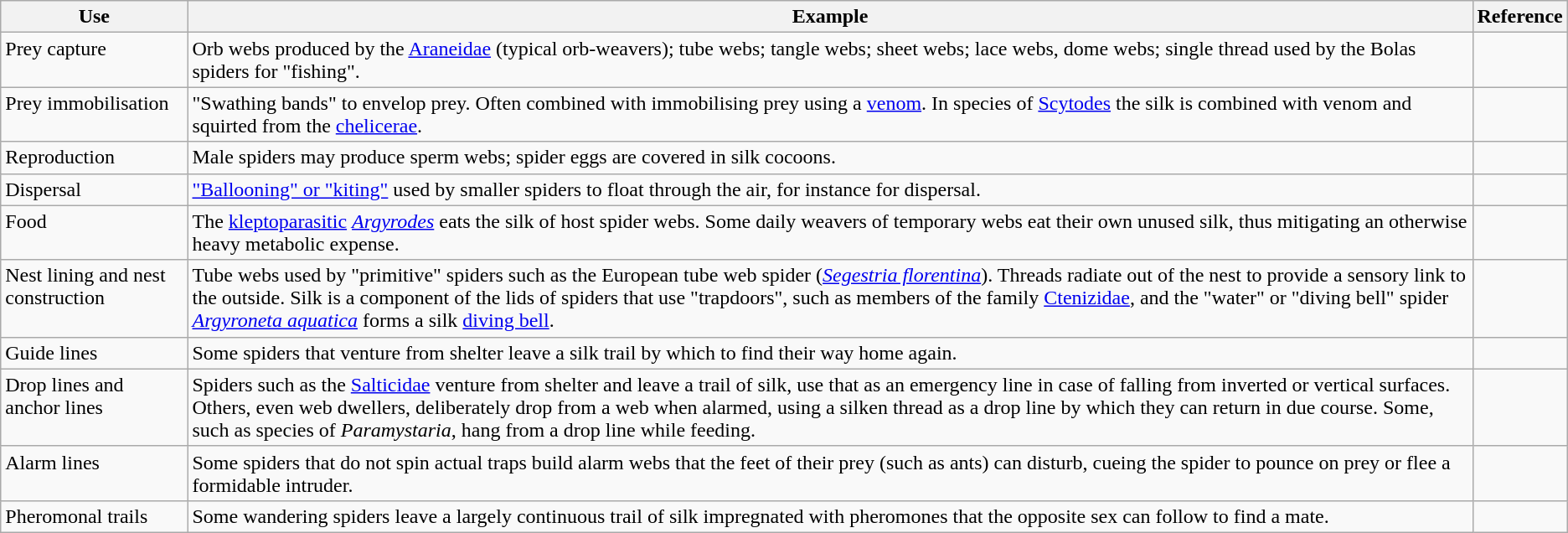<table class="wikitable">
<tr valign="top">
<th>Use</th>
<th>Example</th>
<th>Reference</th>
</tr>
<tr valign="top">
<td>Prey capture</td>
<td>Orb webs produced by the <a href='#'>Araneidae</a> (typical orb-weavers); tube webs; tangle webs; sheet webs; lace webs, dome webs; single thread used by the Bolas spiders for "fishing".</td>
<td></td>
</tr>
<tr valign="top">
<td>Prey immobilisation</td>
<td>"Swathing bands" to envelop prey. Often combined with immobilising prey using a <a href='#'>venom</a>. In species of <a href='#'>Scytodes</a> the silk is combined with venom and squirted from the <a href='#'>chelicerae</a>.</td>
<td></td>
</tr>
<tr valign="top">
<td>Reproduction</td>
<td>Male spiders may produce sperm webs; spider eggs are covered in silk cocoons.</td>
<td></td>
</tr>
<tr valign="top">
<td>Dispersal</td>
<td><a href='#'>"Ballooning" or "kiting"</a> used by smaller spiders to float through the air, for instance for dispersal.</td>
<td></td>
</tr>
<tr valign="top">
<td>Food</td>
<td>The <a href='#'>kleptoparasitic</a> <em><a href='#'>Argyrodes</a></em> eats the silk of host spider webs. Some daily weavers of temporary webs eat their own unused silk, thus mitigating an otherwise heavy metabolic expense.</td>
<td></td>
</tr>
<tr valign="top">
<td>Nest lining and nest construction</td>
<td>Tube webs used by "primitive" spiders such as the European tube web spider (<em><a href='#'>Segestria florentina</a></em>). Threads radiate out of the nest to provide a sensory link to the outside. Silk is a component of the lids of spiders that use "trapdoors", such as members of the family <a href='#'>Ctenizidae</a>, and the "water" or "diving bell" spider <em><a href='#'>Argyroneta aquatica</a></em> forms a silk <a href='#'>diving bell</a>.</td>
<td></td>
</tr>
<tr valign="top">
<td>Guide lines</td>
<td>Some spiders that venture from shelter leave a silk trail by which to find their way home again.</td>
<td></td>
</tr>
<tr valign="top">
<td>Drop lines and anchor lines</td>
<td>Spiders such as the <a href='#'>Salticidae</a> venture from shelter and leave a trail of silk, use that as an emergency line in case of falling from inverted or vertical surfaces. Others, even web dwellers, deliberately drop from a web when alarmed, using a silken thread as a drop line by which they can return in due course. Some, such as species of <em>Paramystaria</em>, hang from a drop line while feeding.</td>
<td></td>
</tr>
<tr valign="top">
<td>Alarm lines</td>
<td>Some spiders that do not spin actual traps build alarm webs that the feet of their prey (such as ants) can disturb, cueing the spider to pounce on prey or flee a formidable intruder.</td>
<td></td>
</tr>
<tr valign="top">
<td>Pheromonal trails</td>
<td>Some wandering spiders leave a largely continuous trail of silk impregnated with pheromones that the opposite sex can follow to find a mate.</td>
<td></td>
</tr>
</table>
